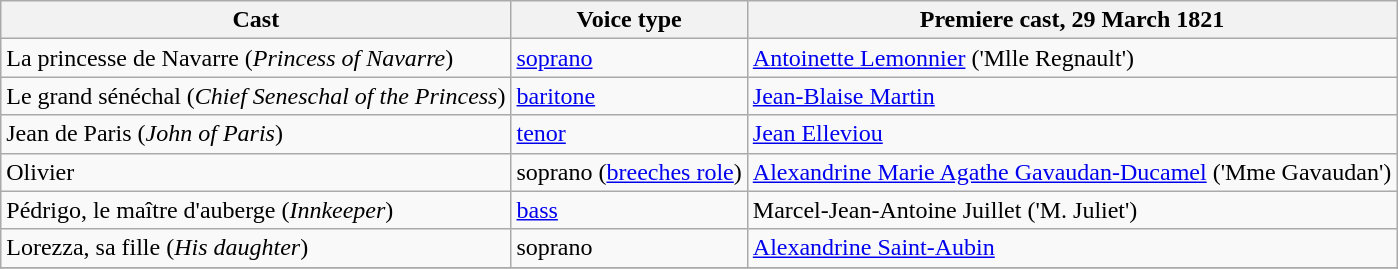<table class="wikitable">
<tr>
<th>Cast</th>
<th>Voice type</th>
<th>Premiere cast, 29 March 1821</th>
</tr>
<tr>
<td>La princesse de Navarre (<em>Princess of Navarre</em>)</td>
<td><a href='#'>soprano</a></td>
<td><a href='#'>Antoinette Lemonnier</a> ('Mlle Regnault')</td>
</tr>
<tr>
<td>Le grand sénéchal (<em>Chief Seneschal of the Princess</em>)</td>
<td><a href='#'>baritone</a></td>
<td><a href='#'>Jean-Blaise Martin</a></td>
</tr>
<tr>
<td>Jean de Paris (<em>John of Paris</em>)</td>
<td><a href='#'>tenor</a></td>
<td><a href='#'>Jean Elleviou</a></td>
</tr>
<tr>
<td>Olivier</td>
<td>soprano (<a href='#'>breeches role</a>)</td>
<td><a href='#'>Alexandrine Marie Agathe Gavaudan-Ducamel</a> ('Mme Gavaudan')</td>
</tr>
<tr>
<td>Pédrigo, le maître d'auberge (<em>Innkeeper</em>)</td>
<td><a href='#'>bass</a></td>
<td>Marcel-Jean-Antoine Juillet ('M. Juliet')</td>
</tr>
<tr>
<td>Lorezza, sa fille (<em>His daughter</em>)</td>
<td>soprano</td>
<td><a href='#'>Alexandrine Saint-Aubin</a></td>
</tr>
<tr>
</tr>
</table>
